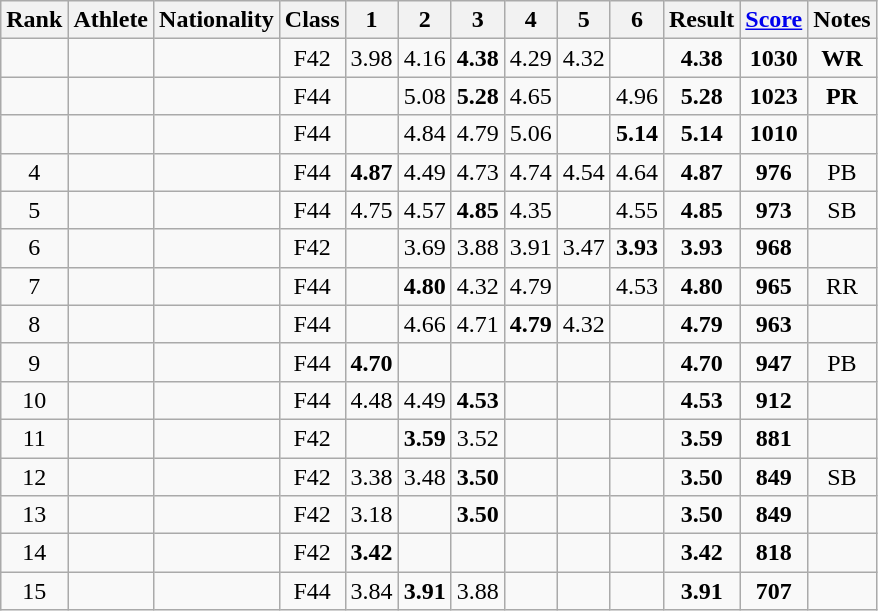<table class="wikitable sortable" style="text-align:center">
<tr>
<th>Rank</th>
<th>Athlete</th>
<th>Nationality</th>
<th>Class</th>
<th width="25">1</th>
<th width="25">2</th>
<th width="25">3</th>
<th width="25">4</th>
<th width="25">5</th>
<th width="25">6</th>
<th>Result</th>
<th><a href='#'>Score</a></th>
<th>Notes</th>
</tr>
<tr>
<td></td>
<td align=left></td>
<td align="left"></td>
<td>F42</td>
<td>3.98</td>
<td>4.16</td>
<td><strong>4.38</strong></td>
<td>4.29</td>
<td>4.32</td>
<td></td>
<td><strong>4.38</strong></td>
<td><strong>1030</strong></td>
<td><strong>WR</strong></td>
</tr>
<tr>
<td></td>
<td align=left></td>
<td align="left"></td>
<td>F44</td>
<td></td>
<td>5.08</td>
<td><strong>5.28</strong></td>
<td>4.65</td>
<td></td>
<td>4.96</td>
<td><strong>5.28</strong></td>
<td><strong>1023</strong></td>
<td><strong>PR</strong></td>
</tr>
<tr>
<td></td>
<td align=left></td>
<td align="left"></td>
<td>F44</td>
<td></td>
<td>4.84</td>
<td>4.79</td>
<td>5.06</td>
<td></td>
<td><strong>5.14</strong></td>
<td><strong>5.14</strong></td>
<td><strong>1010</strong></td>
<td></td>
</tr>
<tr>
<td>4</td>
<td align=left></td>
<td align="left"></td>
<td>F44</td>
<td><strong>4.87</strong></td>
<td>4.49</td>
<td>4.73</td>
<td>4.74</td>
<td>4.54</td>
<td>4.64</td>
<td><strong>4.87</strong></td>
<td><strong>976</strong></td>
<td>PB</td>
</tr>
<tr>
<td>5</td>
<td align=left></td>
<td align="left"></td>
<td>F44</td>
<td>4.75</td>
<td>4.57</td>
<td><strong>4.85</strong></td>
<td>4.35</td>
<td></td>
<td>4.55</td>
<td><strong>4.85</strong></td>
<td><strong>973</strong></td>
<td>SB</td>
</tr>
<tr>
<td>6</td>
<td align=left></td>
<td align="left"></td>
<td>F42</td>
<td></td>
<td>3.69</td>
<td>3.88</td>
<td>3.91</td>
<td>3.47</td>
<td><strong>3.93</strong></td>
<td><strong>3.93</strong></td>
<td><strong>968</strong></td>
<td></td>
</tr>
<tr>
<td>7</td>
<td align=left></td>
<td align="left"></td>
<td>F44</td>
<td></td>
<td><strong>4.80</strong></td>
<td>4.32</td>
<td>4.79</td>
<td></td>
<td>4.53</td>
<td><strong>4.80</strong></td>
<td><strong>965</strong></td>
<td>RR</td>
</tr>
<tr>
<td>8</td>
<td align=left></td>
<td align="left"></td>
<td>F44</td>
<td></td>
<td>4.66</td>
<td>4.71</td>
<td><strong>4.79</strong></td>
<td>4.32</td>
<td></td>
<td><strong>4.79</strong></td>
<td><strong>963</strong></td>
<td></td>
</tr>
<tr>
<td>9</td>
<td align=left></td>
<td align="left"></td>
<td>F44</td>
<td><strong>4.70</strong></td>
<td></td>
<td></td>
<td></td>
<td></td>
<td></td>
<td><strong>4.70</strong></td>
<td><strong>947</strong></td>
<td>PB</td>
</tr>
<tr>
<td>10</td>
<td align=left></td>
<td align="left"></td>
<td>F44</td>
<td>4.48</td>
<td>4.49</td>
<td><strong>4.53</strong></td>
<td></td>
<td></td>
<td></td>
<td><strong>4.53</strong></td>
<td><strong>912</strong></td>
<td></td>
</tr>
<tr>
<td>11</td>
<td align=left></td>
<td align="left"></td>
<td>F42</td>
<td></td>
<td><strong>3.59</strong></td>
<td>3.52</td>
<td></td>
<td></td>
<td></td>
<td><strong>3.59</strong></td>
<td><strong>881</strong></td>
<td></td>
</tr>
<tr>
<td>12</td>
<td align=left></td>
<td align="left"></td>
<td>F42</td>
<td>3.38</td>
<td>3.48</td>
<td><strong>3.50</strong></td>
<td></td>
<td></td>
<td></td>
<td><strong>3.50</strong></td>
<td><strong>849</strong></td>
<td>SB</td>
</tr>
<tr>
<td>13</td>
<td align=left></td>
<td align="left"></td>
<td>F42</td>
<td>3.18</td>
<td></td>
<td><strong>3.50</strong></td>
<td></td>
<td></td>
<td></td>
<td><strong>3.50</strong></td>
<td><strong>849</strong></td>
<td></td>
</tr>
<tr>
<td>14</td>
<td align=left></td>
<td align="left"></td>
<td>F42</td>
<td><strong>3.42</strong></td>
<td></td>
<td></td>
<td></td>
<td></td>
<td></td>
<td><strong>3.42</strong></td>
<td><strong>818</strong></td>
<td></td>
</tr>
<tr>
<td>15</td>
<td align=left></td>
<td align="left"></td>
<td>F44</td>
<td>3.84</td>
<td><strong>3.91</strong></td>
<td>3.88</td>
<td></td>
<td></td>
<td></td>
<td><strong>3.91</strong></td>
<td><strong>707</strong></td>
<td></td>
</tr>
</table>
